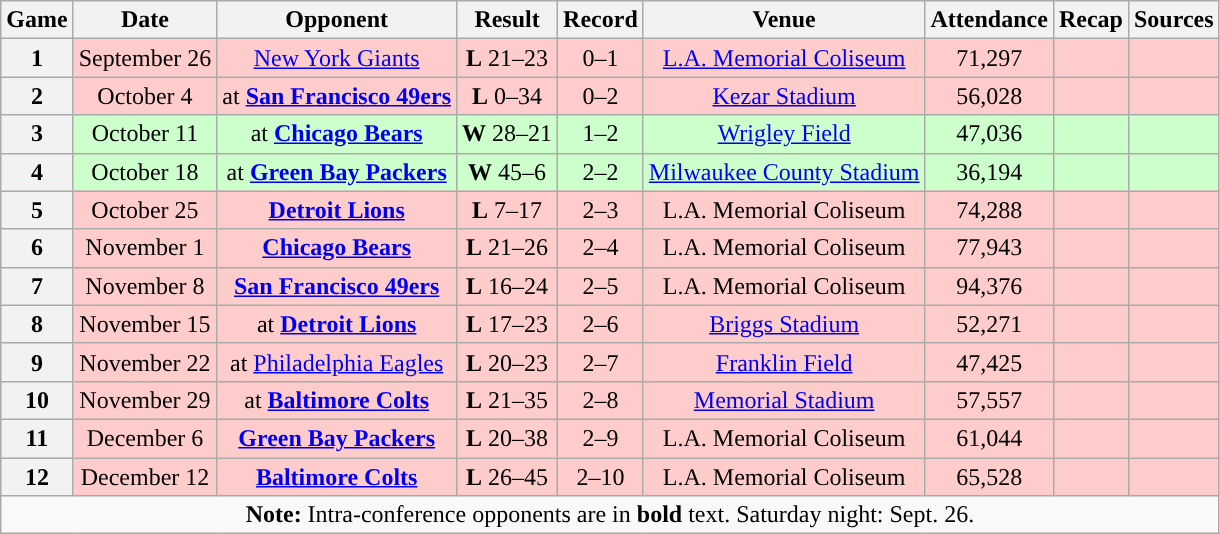<table class="wikitable" style="text-align:center">
<tr>
<th>Game</th>
<th>Date</th>
<th>Opponent</th>
<th>Result</th>
<th>Record</th>
<th>Venue</th>
<th>Attendance</th>
<th>Recap</th>
<th>Sources</th>
</tr>
<tr style="background:#fcc">
<th>1</th>
<td>September 26</td>
<td><a href='#'>New York Giants</a></td>
<td><strong>L</strong> 21–23</td>
<td>0–1</td>
<td><a href='#'>L.A. Memorial Coliseum</a></td>
<td>71,297</td>
<td></td>
<td></td>
</tr>
<tr style="background:#fcc">
<th>2</th>
<td>October 4</td>
<td>at <strong><a href='#'>San Francisco 49ers</a></strong></td>
<td><strong>L</strong> 0–34</td>
<td>0–2</td>
<td><a href='#'>Kezar Stadium</a></td>
<td>56,028</td>
<td></td>
<td></td>
</tr>
<tr style="background:#cfc">
<th>3</th>
<td>October 11</td>
<td>at <strong><a href='#'>Chicago Bears</a></strong></td>
<td><strong>W</strong> 28–21</td>
<td>1–2</td>
<td><a href='#'>Wrigley Field</a></td>
<td>47,036</td>
<td></td>
<td></td>
</tr>
<tr style="background:#cfc">
<th>4</th>
<td>October 18</td>
<td>at <strong><a href='#'>Green Bay Packers</a></strong></td>
<td><strong>W</strong> 45–6</td>
<td>2–2</td>
<td><a href='#'>Milwaukee County Stadium</a></td>
<td>36,194</td>
<td></td>
<td></td>
</tr>
<tr style="background:#fcc">
<th>5</th>
<td>October 25</td>
<td><strong><a href='#'>Detroit Lions</a></strong></td>
<td><strong>L</strong> 7–17</td>
<td>2–3</td>
<td>L.A. Memorial Coliseum</td>
<td>74,288</td>
<td></td>
<td></td>
</tr>
<tr style="background:#fcc">
<th>6</th>
<td>November 1</td>
<td><strong><a href='#'>Chicago Bears</a></strong></td>
<td><strong>L</strong> 21–26</td>
<td>2–4</td>
<td>L.A. Memorial Coliseum</td>
<td>77,943</td>
<td></td>
<td></td>
</tr>
<tr style="background:#fcc">
<th>7</th>
<td>November 8</td>
<td><strong><a href='#'>San Francisco 49ers</a></strong></td>
<td><strong>L</strong> 16–24</td>
<td>2–5</td>
<td>L.A. Memorial Coliseum</td>
<td>94,376</td>
<td></td>
<td></td>
</tr>
<tr style="background:#fcc">
<th>8</th>
<td>November 15</td>
<td>at <strong><a href='#'>Detroit Lions</a></strong></td>
<td><strong>L</strong> 17–23</td>
<td>2–6</td>
<td><a href='#'>Briggs Stadium</a></td>
<td>52,271</td>
<td></td>
<td></td>
</tr>
<tr style="background:#fcc">
<th>9</th>
<td>November 22</td>
<td>at <a href='#'>Philadelphia Eagles</a></td>
<td><strong>L</strong> 20–23</td>
<td>2–7</td>
<td><a href='#'>Franklin Field</a></td>
<td>47,425</td>
<td></td>
<td></td>
</tr>
<tr style="background:#fcc">
<th>10</th>
<td>November 29</td>
<td>at <strong><a href='#'>Baltimore Colts</a></strong></td>
<td><strong>L</strong> 21–35</td>
<td>2–8</td>
<td><a href='#'>Memorial Stadium</a></td>
<td>57,557</td>
<td></td>
<td></td>
</tr>
<tr style="background:#fcc">
<th>11</th>
<td>December 6</td>
<td><strong><a href='#'>Green Bay Packers</a></strong></td>
<td><strong>L</strong> 20–38</td>
<td>2–9</td>
<td>L.A. Memorial Coliseum</td>
<td>61,044</td>
<td></td>
<td></td>
</tr>
<tr style="background:#fcc">
<th>12</th>
<td>December 12</td>
<td><strong><a href='#'>Baltimore Colts</a></strong></td>
<td><strong>L</strong> 26–45</td>
<td>2–10</td>
<td>L.A. Memorial Coliseum</td>
<td>65,528</td>
<td></td>
<td></td>
</tr>
<tr>
<td colspan="10"><strong>Note:</strong> Intra-conference opponents are in <strong>bold</strong> text. Saturday night: Sept. 26.</td>
</tr>
</table>
